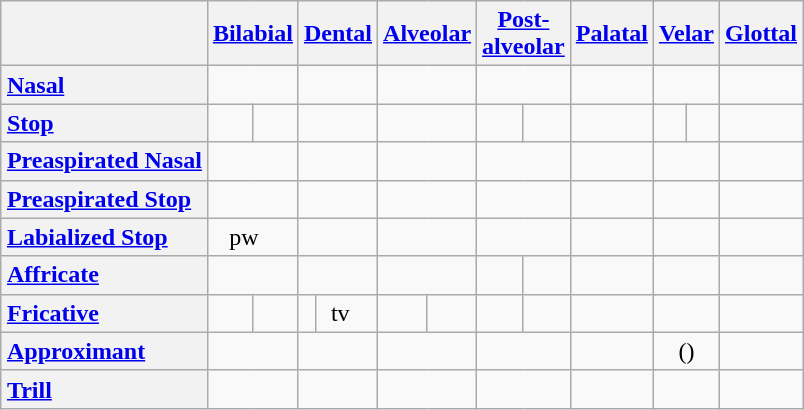<table class="wikitable" style="margin: 0 auto;">
<tr>
<th></th>
<th colspan="2"><a href='#'>Bilabial</a></th>
<th colspan="2"><a href='#'>Dental</a></th>
<th colspan="2"><a href='#'>Alveolar</a></th>
<th colspan="2"><a href='#'>Post-<br>alveolar</a></th>
<th colspan="2"><a href='#'>Palatal</a></th>
<th colspan="2"><a href='#'>Velar</a></th>
<th colspan="2"><a href='#'>Glottal</a></th>
</tr>
<tr style="text-align:center;">
<th style="text-align:left;"><a href='#'>Nasal</a></th>
<td colspan="2"></td>
<td colspan="2"> </td>
<td colspan="2"></td>
<td colspan="2"> </td>
<td colspan="2"> </td>
<td colspan="2"> </td>
<td colspan="2"> </td>
</tr>
<tr style="text-align:center;">
<th style="text-align:left;"><a href='#'>Stop</a></th>
<td></td>
<td></td>
<td colspan="2"> </td>
<td colspan="2"> </td>
<td></td>
<td></td>
<td colspan="2"> </td>
<td></td>
<td></td>
<td colspan="2"></td>
</tr>
<tr style="text-align:center;">
<th style="text-align:left;"><a href='#'>Preaspirated Nasal</a></th>
<td colspan="2"></td>
<td colspan="2"> </td>
<td colspan="2"></td>
<td colspan="2"> </td>
<td colspan="2"> </td>
<td colspan="2"> </td>
<td colspan="2"> </td>
</tr>
<tr style="text-align:center;">
<th style="text-align:left;"><a href='#'>Preaspirated Stop</a></th>
<td colspan="2"></td>
<td colspan="2"> </td>
<td colspan="2"> </td>
<td colspan="2"> </td>
<td colspan="2"> </td>
<td colspan="2"></td>
<td colspan="2"> </td>
</tr>
<tr style="text-align:center;">
<th style="text-align:left;"><a href='#'>Labialized Stop</a></th>
<td colspan="2"><span>pw</span>   </td>
<td colspan="2"> </td>
<td colspan="2"> </td>
<td colspan="2"> </td>
<td colspan="2"> </td>
<td colspan="2"> </td>
<td colspan="2"> </td>
</tr>
<tr style="text-align:center;">
<th style="text-align:left;"><a href='#'>Affricate</a></th>
<td colspan="2"> </td>
<td colspan="2"> </td>
<td colspan="2"></td>
<td></td>
<td></td>
<td colspan="2"> </td>
<td colspan="2"> </td>
<td colspan="2"> </td>
</tr>
<tr style="text-align:center;">
<th style="text-align:left;"><a href='#'>Fricative</a></th>
<td></td>
<td></td>
<td></td>
<td><span>tv</span>  </td>
<td></td>
<td></td>
<td></td>
<td></td>
<td colspan="2"></td>
<td colspan="2"></td>
<td colspan="2"></td>
</tr>
<tr style="text-align:center;">
<th style="text-align:left;"><a href='#'>Approximant</a></th>
<td colspan="2"></td>
<td colspan="2"> </td>
<td colspan="2"></td>
<td colspan="2"> </td>
<td colspan="2"></td>
<td colspan="2">()</td>
<td colspan="2"> </td>
</tr>
<tr style="text-align:center;">
<th style="text-align:left;"><a href='#'>Trill</a></th>
<td colspan="2"> </td>
<td colspan="2"> </td>
<td colspan="2"></td>
<td colspan="2"> </td>
<td colspan="2"> </td>
<td colspan="2"> </td>
<td colspan="2"> </td>
</tr>
</table>
